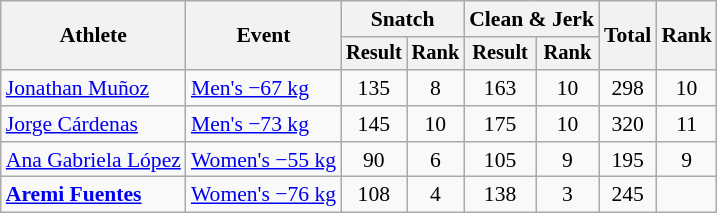<table class="wikitable" style="font-size:90%">
<tr>
<th rowspan="2">Athlete</th>
<th rowspan="2">Event</th>
<th colspan="2">Snatch</th>
<th colspan="2">Clean & Jerk</th>
<th rowspan="2">Total</th>
<th rowspan="2">Rank</th>
</tr>
<tr style="font-size:95%">
<th>Result</th>
<th>Rank</th>
<th>Result</th>
<th>Rank</th>
</tr>
<tr align=center>
<td align=left><a href='#'>Jonathan Muñoz</a></td>
<td align=left><a href='#'>Men's −67 kg</a></td>
<td>135</td>
<td>8</td>
<td>163</td>
<td>10</td>
<td>298</td>
<td>10</td>
</tr>
<tr align=center>
<td align=left><a href='#'>Jorge Cárdenas</a></td>
<td align=left><a href='#'>Men's −73 kg</a></td>
<td>145</td>
<td>10</td>
<td>175</td>
<td>10</td>
<td>320</td>
<td>11</td>
</tr>
<tr align=center>
<td align=left><a href='#'>Ana Gabriela López</a></td>
<td align=left><a href='#'>Women's −55 kg</a></td>
<td>90</td>
<td>6</td>
<td>105</td>
<td>9</td>
<td>195</td>
<td>9</td>
</tr>
<tr align=center>
<td align=left><strong><a href='#'>Aremi Fuentes</a></strong></td>
<td align=left><a href='#'>Women's −76 kg</a></td>
<td>108</td>
<td>4</td>
<td>138</td>
<td>3</td>
<td>245</td>
<td></td>
</tr>
</table>
